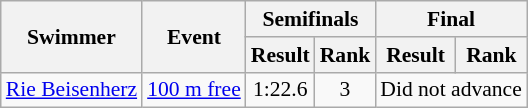<table class=wikitable style="font-size:90%">
<tr>
<th rowspan=2>Swimmer</th>
<th rowspan=2>Event</th>
<th colspan=2>Semifinals</th>
<th colspan=2>Final</th>
</tr>
<tr>
<th>Result</th>
<th>Rank</th>
<th>Result</th>
<th>Rank</th>
</tr>
<tr>
<td><a href='#'>Rie Beisenherz</a></td>
<td><a href='#'>100 m free</a></td>
<td align=center>1:22.6</td>
<td align=center>3</td>
<td align=center colspan=2>Did not advance</td>
</tr>
</table>
